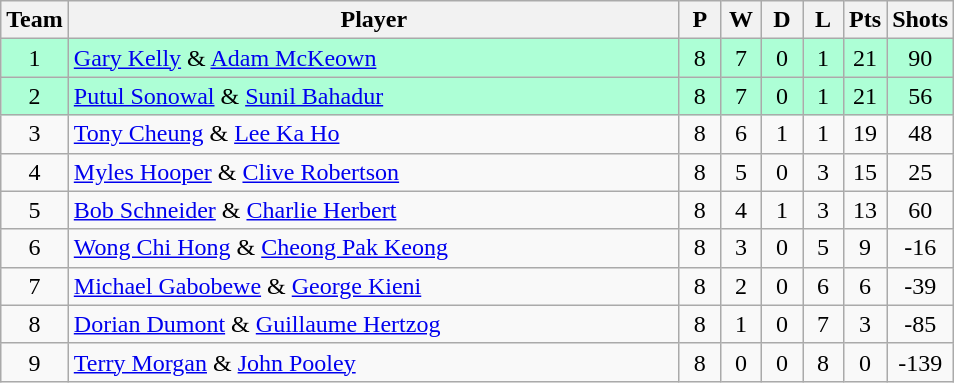<table class="wikitable" style="font-size: 100%">
<tr>
<th width=20>Team</th>
<th width=400>Player</th>
<th width=20>P</th>
<th width=20>W</th>
<th width=20>D</th>
<th width=20>L</th>
<th width=20>Pts</th>
<th width=20>Shots</th>
</tr>
<tr align=center align=center style="background: #ADFFD6;">
<td>1</td>
<td align="left"> <a href='#'>Gary Kelly</a> & <a href='#'>Adam McKeown</a></td>
<td>8</td>
<td>7</td>
<td>0</td>
<td>1</td>
<td>21</td>
<td>90</td>
</tr>
<tr align=center align=center style="background: #ADFFD6;">
<td>2</td>
<td align="left"> <a href='#'>Putul Sonowal</a> & <a href='#'>Sunil Bahadur</a></td>
<td>8</td>
<td>7</td>
<td>0</td>
<td>1</td>
<td>21</td>
<td>56</td>
</tr>
<tr align=center>
<td>3</td>
<td align="left"> <a href='#'>Tony Cheung</a> & <a href='#'>Lee Ka Ho</a></td>
<td>8</td>
<td>6</td>
<td>1</td>
<td>1</td>
<td>19</td>
<td>48</td>
</tr>
<tr align=center>
<td>4</td>
<td align="left"> <a href='#'>Myles Hooper</a> & <a href='#'>Clive Robertson</a></td>
<td>8</td>
<td>5</td>
<td>0</td>
<td>3</td>
<td>15</td>
<td>25</td>
</tr>
<tr align=center>
<td>5</td>
<td align="left"> <a href='#'>Bob Schneider</a> & <a href='#'>Charlie Herbert</a></td>
<td>8</td>
<td>4</td>
<td>1</td>
<td>3</td>
<td>13</td>
<td>60</td>
</tr>
<tr align=center>
<td>6</td>
<td align="left"> <a href='#'>Wong Chi Hong</a> & <a href='#'>Cheong Pak Keong</a></td>
<td>8</td>
<td>3</td>
<td>0</td>
<td>5</td>
<td>9</td>
<td>-16</td>
</tr>
<tr align=center>
<td>7</td>
<td align="left"> <a href='#'>Michael Gabobewe</a> & <a href='#'>George Kieni</a></td>
<td>8</td>
<td>2</td>
<td>0</td>
<td>6</td>
<td>6</td>
<td>-39</td>
</tr>
<tr align=center>
<td>8</td>
<td align="left"> <a href='#'>Dorian Dumont</a> & <a href='#'>Guillaume Hertzog</a></td>
<td>8</td>
<td>1</td>
<td>0</td>
<td>7</td>
<td>3</td>
<td>-85</td>
</tr>
<tr align=center>
<td>9</td>
<td align="left"> <a href='#'>Terry Morgan</a> & <a href='#'>John Pooley</a></td>
<td>8</td>
<td>0</td>
<td>0</td>
<td>8</td>
<td>0</td>
<td>-139</td>
</tr>
</table>
